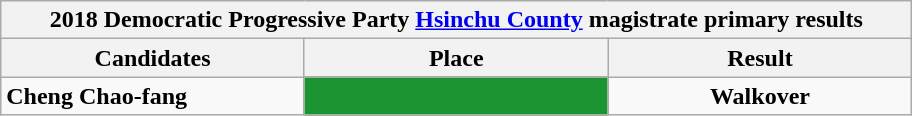<table class="wikitable collapsible">
<tr>
<th colspan="5" width=600>2018 Democratic Progressive Party <a href='#'>Hsinchu County</a> magistrate primary results</th>
</tr>
<tr>
<th width=80>Candidates</th>
<th width=80>Place</th>
<th width=80>Result</th>
</tr>
<tr>
<td><strong>Cheng Chao-fang</strong></td>
<td style="background: #1B9431; text-align:center"><strong></strong></td>
<td style="text-align:center"><strong>Walkover</strong></td>
</tr>
</table>
